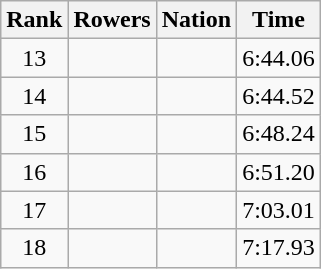<table class="wikitable sortable" style="text-align:center">
<tr>
<th>Rank</th>
<th>Rowers</th>
<th>Nation</th>
<th>Time</th>
</tr>
<tr>
<td>13</td>
<td align=left data-sort-value="McArdle, Matthew"></td>
<td align=left></td>
<td>6:44.06</td>
</tr>
<tr>
<td>14</td>
<td align=left data-sort-value="Banjanac, Vladimir"></td>
<td align=left></td>
<td>6:44.52</td>
</tr>
<tr>
<td>15</td>
<td align=left data-sort-value="Pimenov, Nikolay"></td>
<td align=left></td>
<td>6:48.24</td>
</tr>
<tr>
<td>16</td>
<td align=left data-sort-value="Kimura, Mitsuru"></td>
<td align=left></td>
<td>6:51.20</td>
</tr>
<tr>
<td>17</td>
<td align=left data-sort-value="Bukys, Ričardas"></td>
<td align=left></td>
<td>7:03.01</td>
</tr>
<tr>
<td>18</td>
<td align=left data-sort-value="Kimura, Mitsuru"></td>
<td align=left></td>
<td>7:17.93</td>
</tr>
</table>
